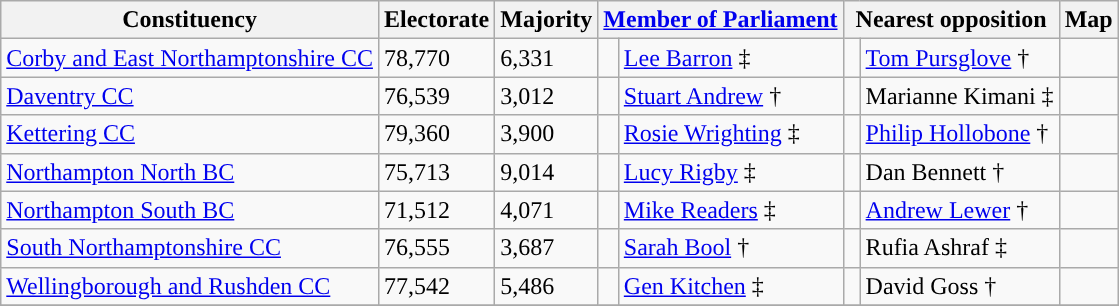<table class="wikitable sortable">
<tr>
<th rowspan="1">Constituency</th>
<th rowspan="1">Electorate</th>
<th rowspan="1">Majority</th>
<th class="unsortable" colspan="2"><a href='#'>Member of Parliament</a></th>
<th class="unsortable" colspan="2">Nearest opposition<br></th>
<th class="unsortable" rowspan="1">Map</th>
</tr>
<tr>
<td><a href='#'>Corby and East Northamptonshire CC</a></td>
<td>78,770</td>
<td>6,331</td>
<td style="color:inherit;background:"> </td>
<td><a href='#'>Lee Barron</a> ‡</td>
<td style="color:inherit;background:"> </td>
<td><a href='#'>Tom Pursglove</a> †</td>
<td></td>
</tr>
<tr>
<td><a href='#'>Daventry CC</a></td>
<td>76,539</td>
<td>3,012</td>
<td style="color:inherit;background:"> </td>
<td><a href='#'>Stuart Andrew</a> †</td>
<td style="color:inherit;background:"> </td>
<td>Marianne Kimani ‡</td>
<td></td>
</tr>
<tr>
<td><a href='#'>Kettering CC</a></td>
<td>79,360</td>
<td>3,900</td>
<td style="color:inherit;background:"> </td>
<td><a href='#'>Rosie Wrighting</a> ‡</td>
<td style="color:inherit;background:"> </td>
<td><a href='#'>Philip Hollobone</a> †</td>
<td></td>
</tr>
<tr>
<td><a href='#'>Northampton North BC</a></td>
<td>75,713</td>
<td>9,014</td>
<td style="color:inherit;background:"> </td>
<td><a href='#'>Lucy Rigby</a> ‡</td>
<td style="color:inherit;background:"> </td>
<td>Dan Bennett †</td>
<td></td>
</tr>
<tr>
<td><a href='#'>Northampton South BC</a></td>
<td>71,512</td>
<td>4,071</td>
<td style="color:inherit;background:"> </td>
<td><a href='#'>Mike Readers</a> ‡</td>
<td style="color:inherit;background:"> </td>
<td><a href='#'>Andrew Lewer</a> †</td>
<td></td>
</tr>
<tr>
<td><a href='#'>South Northamptonshire CC</a></td>
<td>76,555</td>
<td>3,687</td>
<td style="color:inherit;background:"> </td>
<td><a href='#'>Sarah Bool</a> †</td>
<td style="color:inherit;background:"> </td>
<td>Rufia Ashraf ‡</td>
<td></td>
</tr>
<tr>
<td><a href='#'>Wellingborough and Rushden CC</a></td>
<td>77,542</td>
<td>5,486</td>
<td style="color:inherit;background:"> </td>
<td><a href='#'>Gen Kitchen</a> ‡</td>
<td style="color:inherit;background:"> </td>
<td>David Goss †</td>
<td></td>
</tr>
<tr>
</tr>
</table>
